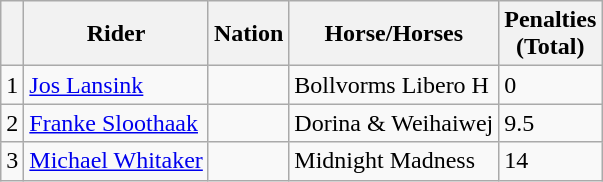<table class="wikitable">
<tr>
<th></th>
<th>Rider</th>
<th>Nation</th>
<th>Horse/Horses</th>
<th>Penalties<br>(Total)</th>
</tr>
<tr>
<td>1</td>
<td><a href='#'>Jos Lansink</a></td>
<td></td>
<td>Bollvorms Libero H</td>
<td>0</td>
</tr>
<tr>
<td>2</td>
<td><a href='#'>Franke Sloothaak</a></td>
<td></td>
<td>Dorina & Weihaiwej</td>
<td>9.5</td>
</tr>
<tr>
<td>3</td>
<td><a href='#'>Michael Whitaker</a></td>
<td></td>
<td>Midnight Madness</td>
<td>14</td>
</tr>
</table>
